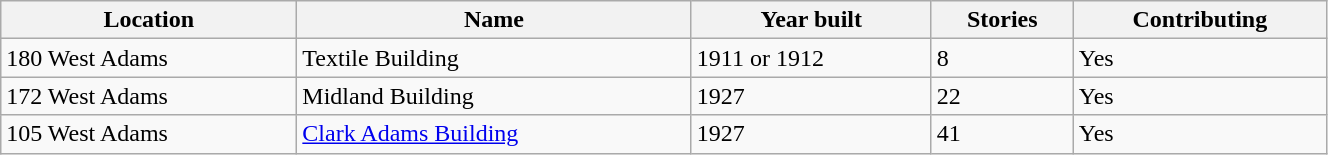<table class=wikitable width=70%>
<tr>
<th width=190px>Location</th>
<th>Name</th>
<th>Year built</th>
<th>Stories</th>
<th>Contributing</th>
</tr>
<tr>
<td>180 West Adams</td>
<td>Textile Building</td>
<td>1911 or 1912</td>
<td>8</td>
<td>Yes</td>
</tr>
<tr>
<td>172 West Adams</td>
<td>Midland Building</td>
<td>1927</td>
<td>22</td>
<td>Yes</td>
</tr>
<tr>
<td>105 West Adams</td>
<td><a href='#'>Clark Adams Building</a><br></td>
<td>1927</td>
<td>41</td>
<td>Yes</td>
</tr>
</table>
